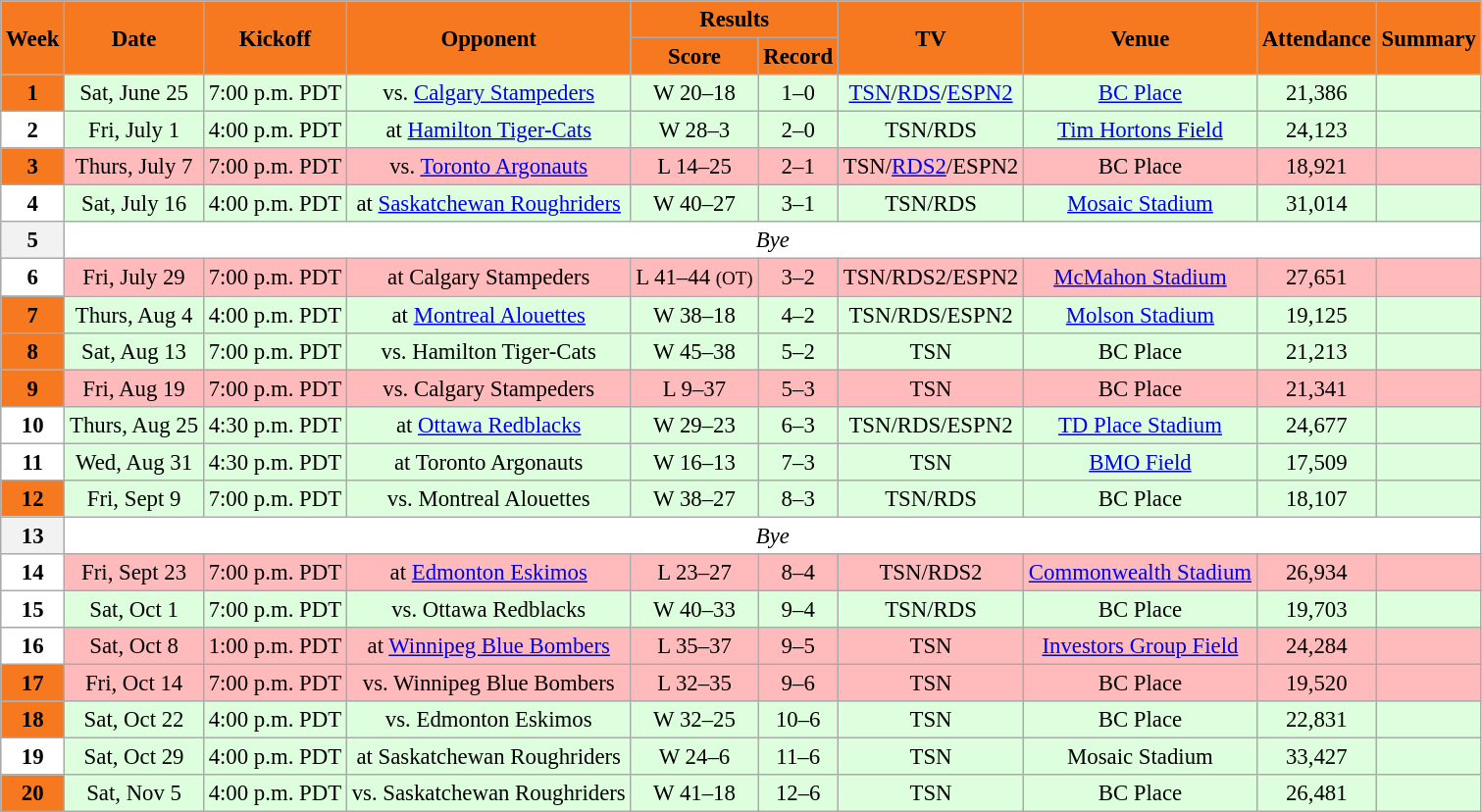<table class="wikitable" style="font-size: 95%;">
<tr>
<th style="background:#F6791F;color:black;" rowspan=2>Week</th>
<th style="background:#F6791F;color:black;" rowspan=2>Date</th>
<th style="background:#F6791F;color:black;" rowspan=2>Kickoff</th>
<th style="background:#F6791F;color:black;" rowspan=2>Opponent</th>
<th style="background:#F6791F;color:black;" colspan=2>Results</th>
<th style="background:#F6791F;color:black;" rowspan=2>TV</th>
<th style="background:#F6791F;color:black;" rowspan=2>Venue</th>
<th style="background:#F6791F;color:black;" rowspan=2>Attendance</th>
<th style="background:#F6791F;color:black;" rowspan=2>Summary</th>
</tr>
<tr>
<th style="background:#F6791F;color:black;">Score</th>
<th style="background:#F6791F;color:black;">Record</th>
</tr>
<tr align="center" bgcolor="#ddffdd">
<th style="text-align:center; background:#F6791F;"><span><strong>1</strong></span></th>
<td align="center">Sat, June 25</td>
<td align="center">7:00 p.m. PDT</td>
<td align="center">vs. <a href='#'>Calgary Stampeders</a></td>
<td align="center">W 20–18</td>
<td align="center">1–0</td>
<td align="center"><a href='#'>TSN</a>/<a href='#'>RDS</a>/<a href='#'>ESPN2</a></td>
<td align="center"><a href='#'>BC Place</a></td>
<td align="center">21,386</td>
<td align="center"></td>
</tr>
<tr align="center" bgcolor="#ddffdd">
<th style="text-align:center; background:white;"><span><strong>2</strong></span></th>
<td align="center">Fri, July 1</td>
<td align="center">4:00 p.m. PDT</td>
<td align="center">at <a href='#'>Hamilton Tiger-Cats</a></td>
<td align="center">W 28–3</td>
<td align="center">2–0</td>
<td align="center">TSN/RDS</td>
<td align="center"><a href='#'>Tim Hortons Field</a></td>
<td align="center">24,123</td>
<td align="center"></td>
</tr>
<tr align="center" bgcolor="#ffbbbb">
<th style="text-align:center; background:#F6791F;"><span><strong>3</strong></span></th>
<td align="center">Thurs, July 7</td>
<td align="center">7:00 p.m. PDT</td>
<td align="center">vs. <a href='#'>Toronto Argonauts</a></td>
<td align="center">L 14–25</td>
<td align="center">2–1</td>
<td align="center">TSN/<a href='#'>RDS2</a>/ESPN2</td>
<td align="center">BC Place</td>
<td align="center">18,921</td>
<td align="center"></td>
</tr>
<tr align="center" bgcolor="#ddffdd">
<th style="text-align:center; background:white;"><span><strong>4</strong></span></th>
<td align="center">Sat, July 16</td>
<td align="center">4:00 p.m. PDT</td>
<td align="center">at <a href='#'>Saskatchewan Roughriders</a></td>
<td align="center">W 40–27</td>
<td align="center">3–1</td>
<td align="center">TSN/RDS</td>
<td align="center"><a href='#'>Mosaic Stadium</a></td>
<td align="center">31,014</td>
<td align="center"></td>
</tr>
<tr align="center" bgcolor="#ffffff">
<th align="center"><strong>5</strong></th>
<td colspan=9 align="center" valign="middle"><em>Bye</em></td>
</tr>
<tr align="center" bgcolor="#ffbbbb">
<th style="text-align:center; background:white;"><span><strong>6</strong></span></th>
<td align="center">Fri, July 29</td>
<td align="center">7:00 p.m. PDT</td>
<td align="center">at Calgary Stampeders</td>
<td align="center">L 41–44 <small>(OT)</small></td>
<td align="center">3–2</td>
<td align="center">TSN/RDS2/ESPN2</td>
<td align="center"><a href='#'>McMahon Stadium</a></td>
<td align="center">27,651</td>
<td align="center"></td>
</tr>
<tr align="center" bgcolor="#ddffdd">
<th style="text-align:center; background:#F6791F;"><span><strong>7</strong></span></th>
<td align="center">Thurs, Aug 4</td>
<td align="center">4:00 p.m. PDT</td>
<td align="center">at <a href='#'>Montreal Alouettes</a></td>
<td align="center">W 38–18</td>
<td align="center">4–2</td>
<td align="center">TSN/RDS/ESPN2</td>
<td align="center"><a href='#'>Molson Stadium</a></td>
<td align="center">19,125</td>
<td align="center"></td>
</tr>
<tr align="center" bgcolor="#ddffdd">
<th style="text-align:center; background:#F6791F;"><span><strong>8</strong></span></th>
<td align="center">Sat, Aug 13</td>
<td align="center">7:00 p.m. PDT</td>
<td align="center">vs. Hamilton Tiger-Cats</td>
<td align="center">W 45–38</td>
<td align="center">5–2</td>
<td align="center">TSN</td>
<td align="center">BC Place</td>
<td align="center">21,213</td>
<td align="center"></td>
</tr>
<tr align="center" bgcolor="#ffbbbb">
<th style="text-align:center; background:#F6791F;"><span><strong>9</strong></span></th>
<td align="center">Fri, Aug 19</td>
<td align="center">7:00 p.m. PDT</td>
<td align="center">vs. Calgary Stampeders</td>
<td align="center">L 9–37</td>
<td align="center">5–3</td>
<td align="center">TSN</td>
<td align="center">BC Place</td>
<td align="center">21,341</td>
<td align="center"></td>
</tr>
<tr align="center" bgcolor="#ddffdd">
<th style="text-align:center; background:white;"><span><strong>10</strong></span></th>
<td align="center">Thurs, Aug 25</td>
<td align="center">4:30 p.m. PDT</td>
<td align="center">at <a href='#'>Ottawa Redblacks</a></td>
<td align="center">W 29–23</td>
<td align="center">6–3</td>
<td align="center">TSN/RDS/ESPN2</td>
<td align="center"><a href='#'>TD Place Stadium</a></td>
<td align="center">24,677</td>
<td align="center"></td>
</tr>
<tr align="center" bgcolor="#ddffdd">
<th style="text-align:center; background:white;"><span><strong>11</strong></span></th>
<td align="center">Wed, Aug 31</td>
<td align="center">4:30 p.m. PDT</td>
<td align="center">at Toronto Argonauts</td>
<td align="center">W 16–13</td>
<td align="center">7–3</td>
<td align="center">TSN</td>
<td align="center"><a href='#'>BMO Field</a></td>
<td align="center">17,509</td>
<td align="center"></td>
</tr>
<tr align="center" bgcolor="#ddffdd">
<th style="text-align:center; background:#F6791F;"><span><strong>12</strong></span></th>
<td align="center">Fri, Sept 9</td>
<td align="center">7:00 p.m. PDT</td>
<td align="center">vs. Montreal Alouettes</td>
<td align="center">W 38–27</td>
<td align="center">8–3</td>
<td align="center">TSN/RDS</td>
<td align="center">BC Place</td>
<td align="center">18,107</td>
<td align="center"></td>
</tr>
<tr align="center" bgcolor="#ffffff">
<th align="center"><strong>13</strong></th>
<td colspan=9 align="center" valign="middle"><em>Bye</em></td>
</tr>
<tr align="center" bgcolor="#ffbbbb">
<th style="text-align:center; background:white;"><span><strong>14</strong></span></th>
<td align="center">Fri, Sept 23</td>
<td align="center">7:00 p.m. PDT</td>
<td align="center">at <a href='#'>Edmonton Eskimos</a></td>
<td align="center">L 23–27</td>
<td align="center">8–4</td>
<td align="center">TSN/RDS2</td>
<td align="center"><a href='#'>Commonwealth Stadium</a></td>
<td align="center">26,934</td>
<td align="center"></td>
</tr>
<tr align="center" bgcolor="#ddffdd">
<th style="text-align:center; background:white;"><span><strong>15</strong></span></th>
<td align="center">Sat, Oct 1</td>
<td align="center">7:00 p.m. PDT</td>
<td align="center">vs. Ottawa Redblacks</td>
<td align="center">W 40–33</td>
<td align="center">9–4</td>
<td align="center">TSN/RDS</td>
<td align="center">BC Place</td>
<td align="center">19,703</td>
<td align="center"></td>
</tr>
<tr align="center" bgcolor="#ffbbbb">
<th style="text-align:center; background:white;"><span><strong>16</strong></span></th>
<td align="center">Sat, Oct 8</td>
<td align="center">1:00 p.m. PDT</td>
<td align="center">at <a href='#'>Winnipeg Blue Bombers</a></td>
<td align="center">L 35–37</td>
<td align="center">9–5</td>
<td align="center">TSN</td>
<td align="center"><a href='#'>Investors Group Field</a></td>
<td align="center">24,284</td>
<td align="center"></td>
</tr>
<tr align="center" bgcolor="#ffbbbb">
<th style="text-align:center; background:#F6791F;"><span><strong>17</strong></span></th>
<td align="center">Fri, Oct 14</td>
<td align="center">7:00 p.m. PDT</td>
<td align="center">vs. Winnipeg Blue Bombers</td>
<td align="center">L 32–35</td>
<td align="center">9–6</td>
<td align="center">TSN</td>
<td align="center">BC Place</td>
<td align="center">19,520</td>
<td align="center"></td>
</tr>
<tr align="center" bgcolor="#ddffdd">
<th style="text-align:center; background:#F6791F;"><span><strong>18</strong></span></th>
<td align="center">Sat, Oct 22</td>
<td align="center">4:00 p.m. PDT</td>
<td align="center">vs. Edmonton Eskimos</td>
<td align="center">W 32–25</td>
<td align="center">10–6</td>
<td align="center">TSN</td>
<td align="center">BC Place</td>
<td align="center">22,831</td>
<td align="center"></td>
</tr>
<tr align="center" bgcolor="#ddffdd">
<th style="text-align:center; background:white;"><span><strong>19</strong></span></th>
<td align="center">Sat, Oct 29</td>
<td align="center">4:00 p.m. PDT</td>
<td align="center">at Saskatchewan Roughriders</td>
<td align="center">W 24–6</td>
<td align="center">11–6</td>
<td align="center">TSN</td>
<td align="center">Mosaic Stadium</td>
<td align="center">33,427</td>
<td align="center"></td>
</tr>
<tr align="center" bgcolor="#ddffdd">
<th style="text-align:center; background:#F6791F;"><span><strong>20</strong></span></th>
<td align="center">Sat, Nov 5</td>
<td align="center">4:00 p.m. PDT</td>
<td align="center">vs. Saskatchewan Roughriders</td>
<td align="center">W 41–18</td>
<td align="center">12–6</td>
<td align="center">TSN</td>
<td align="center">BC Place</td>
<td align="center">26,481</td>
<td align="center"></td>
</tr>
</table>
